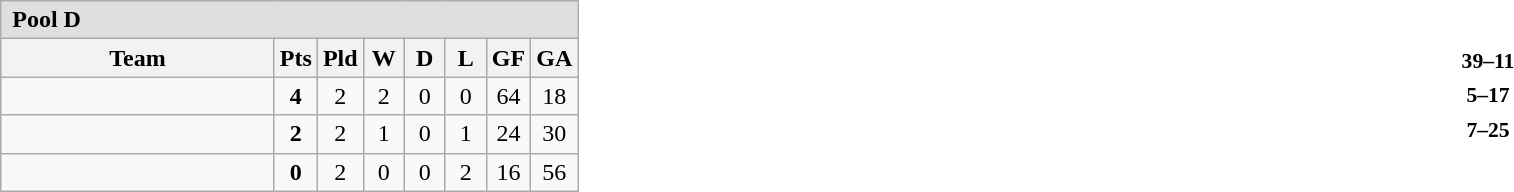<table cellpadding=0 cellspacing=0 width=100%>
<tr>
<td width=55%><br><table class="wikitable" style="text-align: center;">
<tr align=left style="background:#dfdfdf;">
<td colspan=8><strong> Pool D</strong></td>
</tr>
<tr>
<th width="175">Team</th>
<th width="20" abbr="Points">Pts</th>
<th width="20" abbr="Played">Pld</th>
<th width="20" abbr="Won">W</th>
<th width="20" abbr="Drawn">D</th>
<th width="20" abbr="Lost">L</th>
<th width="20" abbr="Points for">GF</th>
<th width="20" abbr="Points against">GA</th>
</tr>
<tr>
<td align=left></td>
<td><strong>4</strong></td>
<td>2</td>
<td>2</td>
<td>0</td>
<td>0</td>
<td>64</td>
<td>18</td>
</tr>
<tr>
<td align=left></td>
<td><strong>2</strong></td>
<td>2</td>
<td>1</td>
<td>0</td>
<td>1</td>
<td>24</td>
<td>30</td>
</tr>
<tr>
<td align=left></td>
<td><strong>0</strong></td>
<td>2</td>
<td>0</td>
<td>0</td>
<td>2</td>
<td>16</td>
<td>56</td>
</tr>
</table>
</td>
<td width=45%><br><table cellpadding=2 style=font-size:90% align=center>
<tr>
<td width=40% align=right></td>
<td align=center><strong>39–11</strong></td>
<td></td>
</tr>
<tr>
<td width=40% align=right></td>
<td align=center><strong>5–17</strong></td>
<td></td>
</tr>
<tr>
<td width=40% align=right></td>
<td align=center><strong>7–25</strong></td>
<td></td>
</tr>
</table>
</td>
</tr>
</table>
